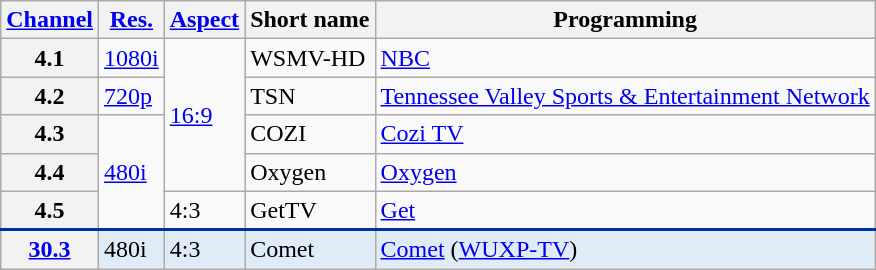<table class="wikitable">
<tr>
<th scope = "col"><a href='#'>Channel</a></th>
<th scope = "col"><a href='#'>Res.</a></th>
<th scope = "col"><a href='#'>Aspect</a></th>
<th scope = "col">Short name</th>
<th scope = "col">Programming</th>
</tr>
<tr>
<th scope = "row">4.1</th>
<td><a href='#'>1080i</a></td>
<td rowspan=4><a href='#'>16:9</a></td>
<td>WSMV-HD</td>
<td><a href='#'>NBC</a></td>
</tr>
<tr>
<th scope = "row">4.2</th>
<td><a href='#'>720p</a></td>
<td>TSN</td>
<td><a href='#'>Tennessee Valley Sports & Entertainment Network</a></td>
</tr>
<tr>
<th scope = "row">4.3</th>
<td rowspan=3><a href='#'>480i</a></td>
<td>COZI</td>
<td><a href='#'>Cozi TV</a></td>
</tr>
<tr>
<th scope = "row">4.4</th>
<td>Oxygen</td>
<td><a href='#'>Oxygen</a></td>
</tr>
<tr>
<th scope = "row">4.5</th>
<td>4:3</td>
<td>GetTV</td>
<td><a href='#'>Get</a></td>
</tr>
<tr style="background-color:#DFEBF6; border-top: 2px solid #003399;">
<th scope = "row"><a href='#'>30.3</a></th>
<td>480i</td>
<td>4:3</td>
<td>Comet</td>
<td><a href='#'>Comet</a> (<a href='#'>WUXP-TV</a>)</td>
</tr>
</table>
